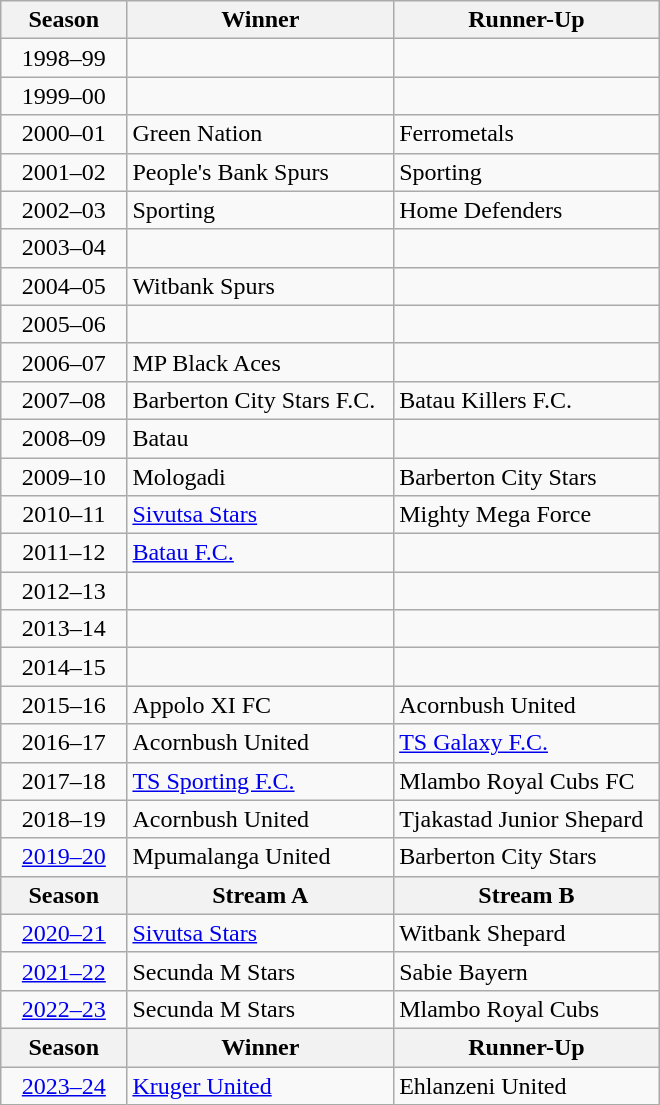<table class="wikitable" width="440px";>
<tr>
<th width="80px">Season</th>
<th width="180px">Winner</th>
<th width="180px">Runner-Up</th>
</tr>
<tr>
<td align="center">1998–99</td>
<td></td>
<td></td>
</tr>
<tr>
<td align="center">1999–00</td>
<td></td>
<td></td>
</tr>
<tr>
<td align="center">2000–01</td>
<td>Green Nation</td>
<td>Ferrometals</td>
</tr>
<tr>
<td align="center">2001–02</td>
<td>People's Bank Spurs</td>
<td>Sporting</td>
</tr>
<tr>
<td align="center">2002–03</td>
<td>Sporting</td>
<td>Home Defenders</td>
</tr>
<tr>
<td align="center">2003–04</td>
<td></td>
<td></td>
</tr>
<tr>
<td align="center">2004–05</td>
<td>Witbank Spurs</td>
<td></td>
</tr>
<tr ermelo>
<td align="center">2005–06</td>
<td></td>
<td></td>
</tr>
<tr>
<td align="center">2006–07</td>
<td>MP Black Aces</td>
<td></td>
</tr>
<tr>
<td align="center">2007–08</td>
<td>Barberton City Stars F.C.</td>
<td>Batau Killers F.C.</td>
</tr>
<tr>
<td align="center">2008–09</td>
<td>Batau</td>
<td></td>
</tr>
<tr>
<td align="center">2009–10</td>
<td>Mologadi</td>
<td>Barberton City Stars</td>
</tr>
<tr>
<td align="center">2010–11</td>
<td><a href='#'>Sivutsa Stars</a></td>
<td>Mighty Mega Force</td>
</tr>
<tr>
<td align="center">2011–12</td>
<td><a href='#'>Batau F.C.</a></td>
<td></td>
</tr>
<tr>
<td align="center">2012–13</td>
<td></td>
<td></td>
</tr>
<tr>
<td align="center">2013–14</td>
<td></td>
<td></td>
</tr>
<tr>
<td align="center">2014–15</td>
<td></td>
<td></td>
</tr>
<tr>
<td align="center">2015–16</td>
<td>Appolo XI FC</td>
<td>Acornbush United</td>
</tr>
<tr>
<td align="center">2016–17</td>
<td>Acornbush United</td>
<td><a href='#'>TS Galaxy F.C.</a></td>
</tr>
<tr>
<td align="center">2017–18</td>
<td><a href='#'>TS Sporting F.C.</a></td>
<td>Mlambo Royal Cubs FC</td>
</tr>
<tr>
<td align="center">2018–19</td>
<td>Acornbush United</td>
<td>Tjakastad Junior Shepard</td>
</tr>
<tr>
<td align="center"><a href='#'>2019–20</a></td>
<td>Mpumalanga United</td>
<td>Barberton City Stars</td>
</tr>
<tr>
<th>Season</th>
<th>Stream A</th>
<th>Stream B</th>
</tr>
<tr>
<td align="center"><a href='#'>2020–21</a></td>
<td><a href='#'>Sivutsa Stars</a></td>
<td>Witbank Shepard</td>
</tr>
<tr>
<td align="center"><a href='#'>2021–22</a></td>
<td>Secunda M Stars</td>
<td>Sabie Bayern</td>
</tr>
<tr>
<td align="center"><a href='#'>2022–23</a></td>
<td>Secunda M Stars</td>
<td>Mlambo Royal Cubs</td>
</tr>
<tr>
<th width="80px">Season</th>
<th width="180px">Winner</th>
<th width="180px">Runner-Up</th>
</tr>
<tr>
<td align="center"><a href='#'>2023–24</a></td>
<td><a href='#'>Kruger United</a></td>
<td>Ehlanzeni United</td>
</tr>
</table>
